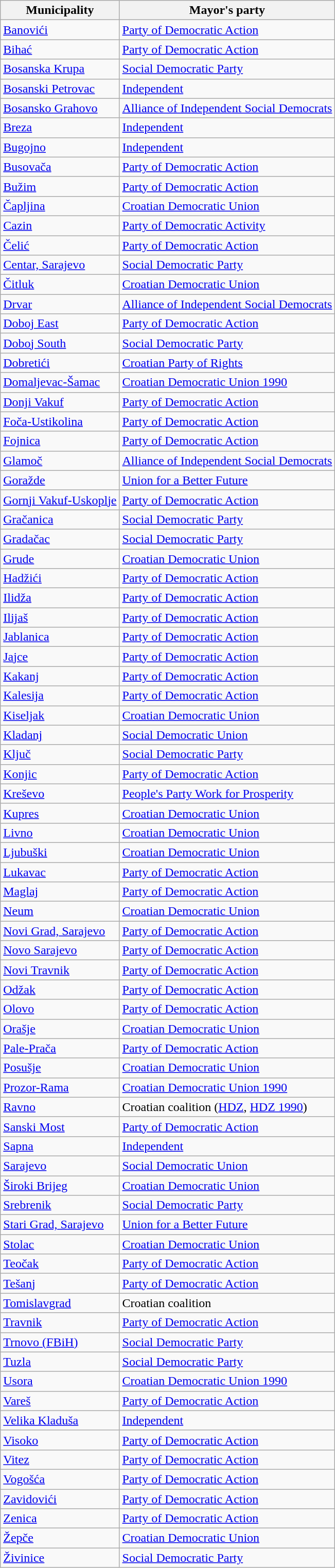<table class="wikitable">
<tr>
<th>Municipality</th>
<th>Mayor's party</th>
</tr>
<tr>
<td><a href='#'>Banovići</a></td>
<td><a href='#'>Party of Democratic Action</a></td>
</tr>
<tr>
<td><a href='#'>Bihać</a></td>
<td><a href='#'>Party of Democratic Action</a></td>
</tr>
<tr>
<td><a href='#'>Bosanska Krupa</a></td>
<td><a href='#'>Social Democratic Party</a></td>
</tr>
<tr>
<td><a href='#'>Bosanski Petrovac</a></td>
<td><a href='#'>Independent</a></td>
</tr>
<tr>
<td><a href='#'>Bosansko Grahovo</a></td>
<td><a href='#'>Alliance of Independent Social Democrats</a></td>
</tr>
<tr>
<td><a href='#'>Breza</a></td>
<td><a href='#'>Independent</a></td>
</tr>
<tr>
<td><a href='#'>Bugojno</a></td>
<td><a href='#'>Independent</a></td>
</tr>
<tr>
<td><a href='#'>Busovača</a></td>
<td><a href='#'>Party of Democratic Action</a></td>
</tr>
<tr>
<td><a href='#'>Bužim</a></td>
<td><a href='#'>Party of Democratic Action</a></td>
</tr>
<tr>
<td><a href='#'>Čapljina</a></td>
<td><a href='#'>Croatian Democratic Union</a></td>
</tr>
<tr>
<td><a href='#'>Cazin</a></td>
<td><a href='#'>Party of Democratic Activity</a></td>
</tr>
<tr>
<td><a href='#'>Čelić</a></td>
<td><a href='#'>Party of Democratic Action</a></td>
</tr>
<tr>
<td><a href='#'>Centar, Sarajevo</a></td>
<td><a href='#'>Social Democratic Party</a></td>
</tr>
<tr>
<td><a href='#'>Čitluk</a></td>
<td><a href='#'>Croatian Democratic Union</a></td>
</tr>
<tr>
<td><a href='#'>Drvar</a></td>
<td><a href='#'>Alliance of Independent Social Democrats</a></td>
</tr>
<tr>
<td><a href='#'>Doboj East</a></td>
<td><a href='#'>Party of Democratic Action</a></td>
</tr>
<tr>
<td><a href='#'>Doboj South</a></td>
<td><a href='#'>Social Democratic Party</a></td>
</tr>
<tr>
<td><a href='#'>Dobretići</a></td>
<td><a href='#'>Croatian Party of Rights</a></td>
</tr>
<tr>
<td><a href='#'>Domaljevac-Šamac</a></td>
<td><a href='#'>Croatian Democratic Union 1990</a></td>
</tr>
<tr>
<td><a href='#'>Donji Vakuf</a></td>
<td><a href='#'>Party of Democratic Action</a></td>
</tr>
<tr>
<td><a href='#'>Foča-Ustikolina</a></td>
<td><a href='#'>Party of Democratic Action</a></td>
</tr>
<tr>
<td><a href='#'>Fojnica</a></td>
<td><a href='#'>Party of Democratic Action</a></td>
</tr>
<tr>
<td><a href='#'>Glamoč</a></td>
<td><a href='#'>Alliance of Independent Social Democrats</a></td>
</tr>
<tr>
<td><a href='#'>Goražde</a></td>
<td><a href='#'>Union for a Better Future</a></td>
</tr>
<tr>
<td><a href='#'>Gornji Vakuf-Uskoplje</a></td>
<td><a href='#'>Party of Democratic Action</a></td>
</tr>
<tr>
<td><a href='#'>Gračanica</a></td>
<td><a href='#'>Social Democratic Party</a></td>
</tr>
<tr>
<td><a href='#'>Gradačac</a></td>
<td><a href='#'>Social Democratic Party</a></td>
</tr>
<tr>
<td><a href='#'>Grude</a></td>
<td><a href='#'>Croatian Democratic Union</a></td>
</tr>
<tr>
<td><a href='#'>Hadžići</a></td>
<td><a href='#'>Party of Democratic Action</a></td>
</tr>
<tr>
<td><a href='#'>Ilidža</a></td>
<td><a href='#'>Party of Democratic Action</a></td>
</tr>
<tr>
<td><a href='#'>Ilijaš</a></td>
<td><a href='#'>Party of Democratic Action</a></td>
</tr>
<tr>
<td><a href='#'>Jablanica</a></td>
<td><a href='#'>Party of Democratic Action</a></td>
</tr>
<tr>
<td><a href='#'>Jajce</a></td>
<td><a href='#'>Party of Democratic Action</a></td>
</tr>
<tr>
<td><a href='#'>Kakanj</a></td>
<td><a href='#'>Party of Democratic Action</a></td>
</tr>
<tr>
<td><a href='#'>Kalesija</a></td>
<td><a href='#'>Party of Democratic Action</a></td>
</tr>
<tr>
<td><a href='#'>Kiseljak</a></td>
<td><a href='#'>Croatian Democratic Union</a></td>
</tr>
<tr>
<td><a href='#'>Kladanj</a></td>
<td><a href='#'>Social Democratic Union</a></td>
</tr>
<tr>
<td><a href='#'>Ključ</a></td>
<td><a href='#'>Social Democratic Party</a></td>
</tr>
<tr>
<td><a href='#'>Konjic</a></td>
<td><a href='#'>Party of Democratic Action</a></td>
</tr>
<tr>
<td><a href='#'>Kreševo</a></td>
<td><a href='#'>People's Party Work for Prosperity</a></td>
</tr>
<tr>
<td><a href='#'>Kupres</a></td>
<td><a href='#'>Croatian Democratic Union</a></td>
</tr>
<tr>
<td><a href='#'>Livno</a></td>
<td><a href='#'>Croatian Democratic Union</a></td>
</tr>
<tr>
<td><a href='#'>Ljubuški</a></td>
<td><a href='#'>Croatian Democratic Union</a></td>
</tr>
<tr>
<td><a href='#'>Lukavac</a></td>
<td><a href='#'>Party of Democratic Action</a></td>
</tr>
<tr>
<td><a href='#'>Maglaj</a></td>
<td><a href='#'>Party of Democratic Action</a></td>
</tr>
<tr>
<td><a href='#'>Neum</a></td>
<td><a href='#'>Croatian Democratic Union</a></td>
</tr>
<tr>
<td><a href='#'>Novi Grad, Sarajevo</a></td>
<td><a href='#'>Party of Democratic Action</a></td>
</tr>
<tr>
<td><a href='#'>Novo Sarajevo</a></td>
<td><a href='#'>Party of Democratic Action</a></td>
</tr>
<tr>
<td><a href='#'>Novi Travnik</a></td>
<td><a href='#'>Party of Democratic Action</a></td>
</tr>
<tr>
<td><a href='#'>Odžak</a></td>
<td><a href='#'>Party of Democratic Action</a></td>
</tr>
<tr>
<td><a href='#'>Olovo</a></td>
<td><a href='#'>Party of Democratic Action</a></td>
</tr>
<tr>
<td><a href='#'>Orašje</a></td>
<td><a href='#'>Croatian Democratic Union</a></td>
</tr>
<tr>
<td><a href='#'>Pale-Prača</a></td>
<td><a href='#'>Party of Democratic Action</a></td>
</tr>
<tr>
<td><a href='#'>Posušje</a></td>
<td><a href='#'>Croatian Democratic Union</a></td>
</tr>
<tr>
<td><a href='#'>Prozor-Rama</a></td>
<td><a href='#'>Croatian Democratic Union 1990</a></td>
</tr>
<tr>
<td><a href='#'>Ravno</a></td>
<td>Croatian coalition (<a href='#'>HDZ</a>, <a href='#'>HDZ 1990</a>)</td>
</tr>
<tr>
<td><a href='#'>Sanski Most</a></td>
<td><a href='#'>Party of Democratic Action</a></td>
</tr>
<tr>
<td><a href='#'>Sapna</a></td>
<td><a href='#'>Independent</a></td>
</tr>
<tr>
<td><a href='#'>Sarajevo</a></td>
<td><a href='#'>Social Democratic Union</a></td>
</tr>
<tr>
<td><a href='#'>Široki Brijeg</a></td>
<td><a href='#'>Croatian Democratic Union</a></td>
</tr>
<tr>
<td><a href='#'>Srebrenik</a></td>
<td><a href='#'>Social Democratic Party</a></td>
</tr>
<tr>
<td><a href='#'>Stari Grad, Sarajevo</a></td>
<td><a href='#'>Union for a Better Future</a></td>
</tr>
<tr>
<td><a href='#'>Stolac</a></td>
<td><a href='#'>Croatian Democratic Union</a></td>
</tr>
<tr>
<td><a href='#'>Teočak</a></td>
<td><a href='#'>Party of Democratic Action</a></td>
</tr>
<tr>
<td><a href='#'>Tešanj</a></td>
<td><a href='#'>Party of Democratic Action</a></td>
</tr>
<tr>
<td><a href='#'>Tomislavgrad</a></td>
<td>Croatian coalition</td>
</tr>
<tr>
<td><a href='#'>Travnik</a></td>
<td><a href='#'>Party of Democratic Action</a></td>
</tr>
<tr>
<td><a href='#'>Trnovo (FBiH)</a></td>
<td><a href='#'>Social Democratic Party</a></td>
</tr>
<tr>
<td><a href='#'>Tuzla</a></td>
<td><a href='#'>Social Democratic Party</a></td>
</tr>
<tr>
<td><a href='#'>Usora</a></td>
<td><a href='#'>Croatian Democratic Union 1990</a></td>
</tr>
<tr>
<td><a href='#'>Vareš</a></td>
<td><a href='#'>Party of Democratic Action</a></td>
</tr>
<tr>
<td><a href='#'>Velika Kladuša</a></td>
<td><a href='#'>Independent</a></td>
</tr>
<tr>
<td><a href='#'>Visoko</a></td>
<td><a href='#'>Party of Democratic Action</a></td>
</tr>
<tr>
<td><a href='#'>Vitez</a></td>
<td><a href='#'>Party of Democratic Action</a></td>
</tr>
<tr>
<td><a href='#'>Vogošća</a></td>
<td><a href='#'>Party of Democratic Action</a></td>
</tr>
<tr>
<td><a href='#'>Zavidovići</a></td>
<td><a href='#'>Party of Democratic Action</a></td>
</tr>
<tr>
<td><a href='#'>Zenica</a></td>
<td><a href='#'>Party of Democratic Action</a></td>
</tr>
<tr>
<td><a href='#'>Žepče</a></td>
<td><a href='#'>Croatian Democratic Union</a></td>
</tr>
<tr>
<td><a href='#'>Živinice</a></td>
<td><a href='#'>Social Democratic Party</a></td>
</tr>
</table>
